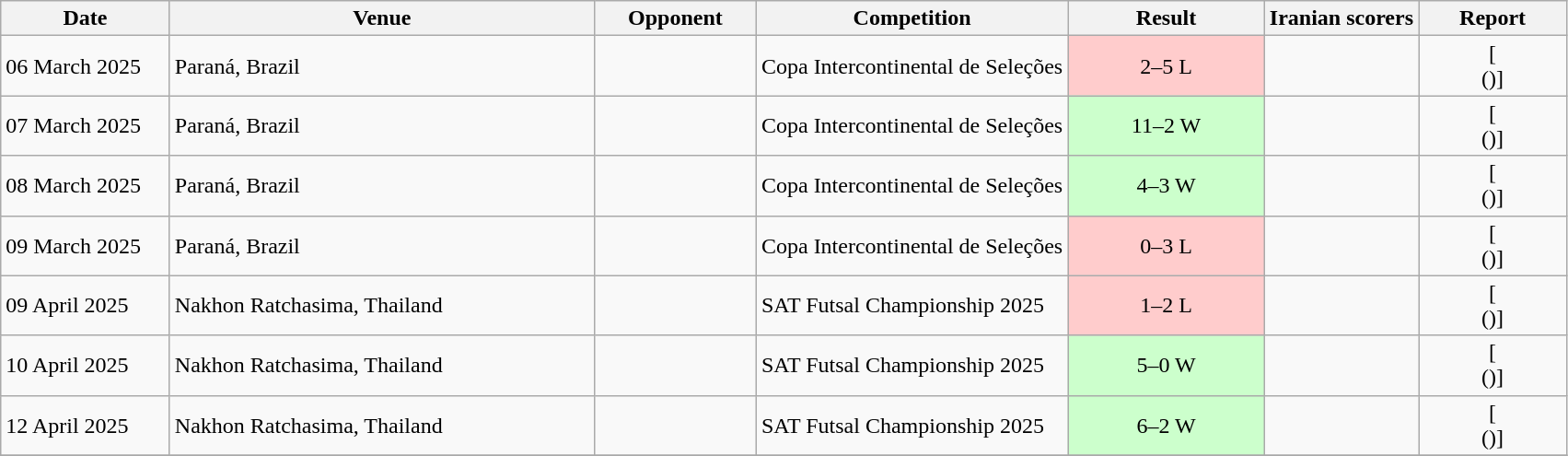<table class="wikitable">
<tr>
<th width=115>Date</th>
<th width=300>Venue</th>
<th width=110>Opponent</th>
<th>Competition</th>
<th width=135>Result</th>
<th>Iranian scorers</th>
<th width=100>Report</th>
</tr>
<tr>
<td>06 March 2025</td>
<td>Paraná, Brazil</td>
<td></td>
<td>Copa Intercontinental de Seleções</td>
<td bgcolor=FFCCCC align=center>2–5 L</td>
<td></td>
<td align=center>[ <br> ()]</td>
</tr>
<tr>
<td>07 March 2025</td>
<td>Paraná, Brazil</td>
<td></td>
<td>Copa Intercontinental de Seleções</td>
<td bgcolor=CCFFCC align=center>11–2 W</td>
<td></td>
<td align=center>[ <br> ()]</td>
</tr>
<tr>
<td>08 March 2025</td>
<td>Paraná, Brazil</td>
<td></td>
<td>Copa Intercontinental de Seleções</td>
<td bgcolor=CCFFCC align=center>4–3 W</td>
<td></td>
<td align=center>[ <br> ()]</td>
</tr>
<tr>
<td>09 March 2025</td>
<td>Paraná, Brazil</td>
<td></td>
<td>Copa Intercontinental de Seleções</td>
<td bgcolor=FFCCCC align=center>0–3 L</td>
<td></td>
<td align=center>[ <br> ()]</td>
</tr>
<tr>
<td>09 April 2025</td>
<td>Nakhon Ratchasima, Thailand</td>
<td></td>
<td>SAT Futsal Championship 2025</td>
<td bgcolor=FFCCCC align=center>1–2 L</td>
<td></td>
<td align=center>[ <br> ()]</td>
</tr>
<tr>
<td>10 April 2025</td>
<td>Nakhon Ratchasima, Thailand</td>
<td></td>
<td>SAT Futsal Championship 2025</td>
<td bgcolor=CCFFCC align=center>5–0 W</td>
<td></td>
<td align=center>[ <br> ()]</td>
</tr>
<tr>
<td>12 April 2025</td>
<td>Nakhon Ratchasima, Thailand</td>
<td></td>
<td>SAT Futsal Championship 2025</td>
<td bgcolor=CCFFCC align=center>6–2 W</td>
<td></td>
<td align=center>[ <br> ()]</td>
</tr>
<tr>
</tr>
</table>
